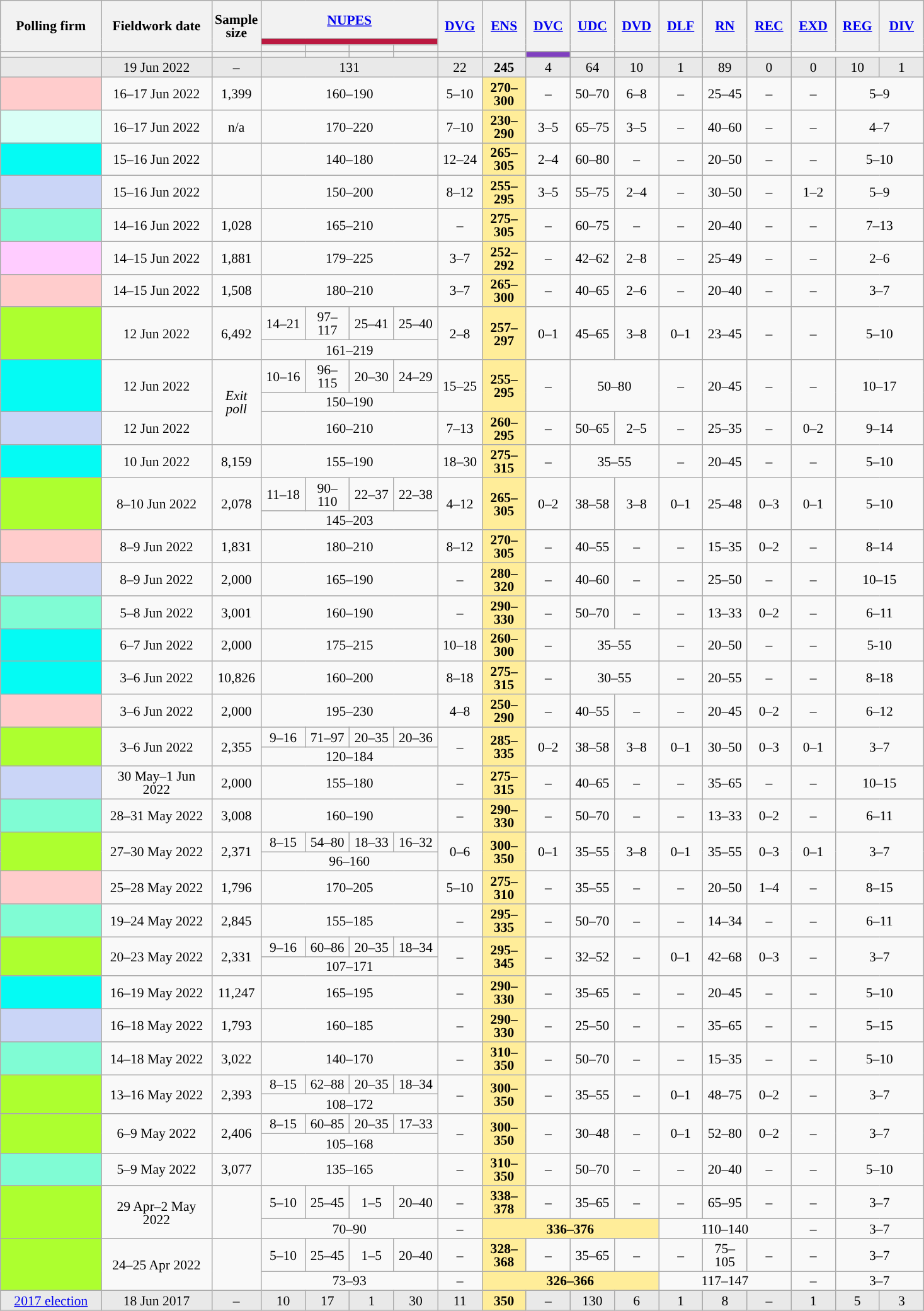<table class="wikitable sortable" style="text-align:center;font-size:90%;line-height:14px;">
<tr style="height:40px;">
<th style="width:100px;" rowspan="4">Polling firm</th>
<th style="width:110px;" rowspan="4">Fieldwork date</th>
<th style="width:35px;" rowspan="4">Sample<br>size</th>
<th class="unsortable" style="width:40px;" colspan="4"><a href='#'>NUPES</a></th>
<th rowspan="3" class="unsortable" style="width:40px;"><a href='#'>DVG</a></th>
<th class="unsortable" style="width:40px;" rowspan="3"><a href='#'>ENS</a></th>
<th rowspan="3" class="unsortable" style="width:40px;"><a href='#'>DVC</a></th>
<th rowspan="3" class="unsortable" style="width:40px;"><a href='#'>UDC</a></th>
<th rowspan="3" class="unsortable" style="width:40px;"><a href='#'>DVD</a></th>
<th rowspan="3" class="unsortable" style="width:40px;"><a href='#'>DLF</a><br></th>
<th rowspan="3" class="unsortable" style="width:40px;"><a href='#'>RN</a></th>
<th class="unsortable" style="width:40px;" rowspan="3"><a href='#'>REC</a></th>
<th rowspan="3" class="unsortable" style="width:40px;"><a href='#'>EXD</a></th>
<th class="unsortable" style="width:40px;" rowspan="3"><a href='#'>REG</a></th>
<th rowspan="3" class="unsortable" style="width:40px;"><a href='#'>DIV</a></th>
</tr>
<tr>
<th colspan="4" style="background:#BB1840; width:60px;"></th>
</tr>
<tr>
<th class="unsortable" style="width:40px;"></th>
<th class="unsortable" style="width:40px;"></th>
<th class="unsortable" style="width:40px;"></th>
<th class="unsortable" style="width:40px;"></th>
</tr>
<tr>
</tr>
<tr style="line-height:5px;">
<th style="background:"></th>
<th style="background:"></th>
<th style="background:"></th>
<th style="background:"></th>
<th style="background:"></th>
<th style="background:"></th>
<th style="background:"></th>
<th style="background:"></th>
<th style="background:"></th>
<th style="background:#8040C0"></th>
<th style="background:"></th>
<th style="background:"></th>
<th style="background:"></th>
<th style="background:"></th>
<th style="background:"></th>
</tr>
<tr>
</tr>
<tr style="background:#E9E9E9;"|>
<td><br></td>
<td>19 Jun 2022</td>
<td>–</td>
<td colspan="4">131<br></td>
<td>22<br></td>
<td><strong>245</strong><br></td>
<td>4<br></td>
<td>64<br></td>
<td>10<br></td>
<td>1<br></td>
<td>89<br></td>
<td>0<br></td>
<td>0<br></td>
<td>10<br></td>
<td>1<br></td>
</tr>
<tr>
<td style="background:#FFCCCC;"></td>
<td>16–17 Jun 2022</td>
<td>1,399</td>
<td colspan="4">160–190</td>
<td>5–10</td>
<td style="background:#FFED99;"><strong>270–300</strong></td>
<td>–</td>
<td>50–70</td>
<td>6–8</td>
<td>–</td>
<td>25–45</td>
<td>–</td>
<td>–</td>
<td colspan="2">5–9</td>
</tr>
<tr>
<td style="background:#d9fff6;"></td>
<td>16–17 Jun 2022</td>
<td>n/a</td>
<td colspan="4">170–220</td>
<td>7–10</td>
<td style="background:#FFED99;"><strong>230–290</strong></td>
<td>3–5</td>
<td>65–75</td>
<td>3–5</td>
<td>–</td>
<td>40–60</td>
<td>–</td>
<td>–</td>
<td colspan="2">4–7</td>
</tr>
<tr>
<td style="background:#04FBF4;"></td>
<td>15–16 Jun 2022</td>
<td></td>
<td colspan="4">140–180</td>
<td>12–24</td>
<td style="background:#FFED99;"><strong>265–305</strong></td>
<td>2–4</td>
<td>60–80</td>
<td>–</td>
<td>–</td>
<td>20–50</td>
<td>–</td>
<td>–</td>
<td colspan="2">5–10</td>
</tr>
<tr>
<td style="background:#CAD5F7"></td>
<td>15–16 Jun 2022</td>
<td></td>
<td colspan="4">150–200</td>
<td>8–12</td>
<td style="background:#FFED99;"><strong>255–295</strong></td>
<td>3–5</td>
<td>55–75</td>
<td>2–4</td>
<td>–</td>
<td>30–50</td>
<td>–</td>
<td>1–2</td>
<td colspan="2">5–9</td>
</tr>
<tr>
<td style="background:#80fcd4;"></td>
<td>14–16 Jun 2022</td>
<td>1,028</td>
<td colspan="4">165–210</td>
<td>–</td>
<td style="background:#FFED99;"><strong>275–305</strong></td>
<td>–</td>
<td>60–75</td>
<td>–</td>
<td>–</td>
<td>20–40</td>
<td>–</td>
<td>–</td>
<td colspan="2">7–13</td>
</tr>
<tr>
<td style="background:#FFCCFF;"></td>
<td>14–15 Jun 2022</td>
<td>1,881</td>
<td colspan="4">179–225</td>
<td>3–7</td>
<td style="background:#FFED99;"><strong>252–292</strong></td>
<td>–</td>
<td>42–62</td>
<td>2–8</td>
<td>–</td>
<td>25–49</td>
<td>–</td>
<td>–</td>
<td colspan="2">2–6</td>
</tr>
<tr>
<td style="background:#FFCCCC;"></td>
<td>14–15 Jun 2022</td>
<td>1,508</td>
<td colspan="4">180–210</td>
<td>3–7</td>
<td style="background:#FFED99;"><strong>265–300</strong></td>
<td>–</td>
<td>40–65</td>
<td>2–6</td>
<td>–</td>
<td>20–40</td>
<td>–</td>
<td>–</td>
<td colspan="2">3–7</td>
</tr>
<tr>
<td rowspan="2" style="background:GreenYellow;"></td>
<td rowspan="2">12 Jun 2022</td>
<td rowspan="2">6,492</td>
<td>14–21</td>
<td>97–117</td>
<td>25–41</td>
<td>25–40</td>
<td rowspan="2">2–8</td>
<td rowspan="2"  style="background:#FFED99;"><strong>257–297</strong></td>
<td rowspan="2">0–1</td>
<td rowspan="2">45–65</td>
<td rowspan="2">3–8</td>
<td rowspan="2">0–1</td>
<td rowspan="2">23–45</td>
<td rowspan="2">–</td>
<td rowspan="2">–</td>
<td colspan="2" rowspan="2">5–10</td>
</tr>
<tr>
<td colspan="4">161–219</td>
</tr>
<tr>
<td rowspan="2"  style="background:#04FBF4;"></td>
<td rowspan="2">12 Jun 2022</td>
<td rowspan="3"><em>Exit poll</em></td>
<td>10–16</td>
<td>96–115</td>
<td>20–30</td>
<td>24–29</td>
<td rowspan="2">15–25</td>
<td rowspan="2"  style="background:#FFED99;"><strong>255–295</strong></td>
<td rowspan="2">–</td>
<td colspan="2" rowspan="2">50–80</td>
<td rowspan="2">–</td>
<td rowspan="2">20–45</td>
<td rowspan="2">–</td>
<td rowspan="2">–</td>
<td colspan="2" rowspan="2">10–17</td>
</tr>
<tr>
<td colspan="4">150–190</td>
</tr>
<tr>
<td style="background:#CAD5F7"></td>
<td>12 Jun 2022</td>
<td colspan="4">160–210</td>
<td>7–13</td>
<td style="background:#FFED99;"><strong>260–295</strong></td>
<td>–</td>
<td>50–65</td>
<td>2–5</td>
<td>–</td>
<td>25–35</td>
<td>–</td>
<td>0–2</td>
<td colspan="2">9–14</td>
</tr>
<tr>
<td style="background:#04FBF4;"></td>
<td>10 Jun 2022</td>
<td>8,159</td>
<td colspan="4">155–190</td>
<td>18–30</td>
<td style="background:#FFED99;"><strong>275–315</strong></td>
<td>–</td>
<td colspan="2">35–55</td>
<td>–</td>
<td>20–45</td>
<td>–</td>
<td>–</td>
<td colspan="2">5–10</td>
</tr>
<tr>
<td rowspan="2" style="background:GreenYellow;"></td>
<td rowspan="2">8–10 Jun 2022</td>
<td rowspan="2">2,078</td>
<td>11–18</td>
<td>90–110</td>
<td>22–37</td>
<td>22–38</td>
<td rowspan="2">4–12</td>
<td rowspan="2" style="background:#FFED99;"><strong>265–305</strong></td>
<td rowspan="2">0–2</td>
<td rowspan="2">38–58</td>
<td rowspan="2">3–8</td>
<td rowspan="2">0–1</td>
<td rowspan="2">25–48</td>
<td rowspan="2">0–3</td>
<td rowspan="2">0–1</td>
<td colspan="2" rowspan="2">5–10</td>
</tr>
<tr>
<td colspan="4">145–203</td>
</tr>
<tr>
<td style="background:#FFCCCC;"></td>
<td>8–9 Jun 2022</td>
<td>1,831</td>
<td colspan="4">180–210</td>
<td>8–12</td>
<td style="background:#FFED99;"><strong>270–305</strong></td>
<td>–</td>
<td>40–55</td>
<td>–</td>
<td>–</td>
<td>15–35</td>
<td>0–2</td>
<td>–</td>
<td colspan="2">8–14</td>
</tr>
<tr>
<td style="background:#CAD5F7"></td>
<td>8–9 Jun 2022</td>
<td>2,000</td>
<td colspan="4">165–190</td>
<td>–</td>
<td style="background:#FFED99;"><strong>280–320</strong></td>
<td>–</td>
<td>40–60</td>
<td>–</td>
<td>–</td>
<td>25–50</td>
<td>–</td>
<td>–</td>
<td colspan="2">10–15</td>
</tr>
<tr>
<td style="background:#80fcd4;"></td>
<td>5–8 Jun 2022</td>
<td>3,001</td>
<td colspan="4">160–190</td>
<td>–</td>
<td style="background:#FFED99;"><strong>290–330</strong></td>
<td>–</td>
<td>50–70</td>
<td>–</td>
<td>–</td>
<td>13–33</td>
<td>0–2</td>
<td>–</td>
<td colspan="2">6–11</td>
</tr>
<tr>
<td style="background:#04FBF4;"></td>
<td>6–7 Jun 2022</td>
<td>2,000</td>
<td colspan="4">175–215</td>
<td>10–18</td>
<td style="background:#FFED99;"><strong>260–300</strong></td>
<td>–</td>
<td colspan="2">35–55</td>
<td>–</td>
<td>20–50</td>
<td>–</td>
<td>–</td>
<td colspan="2">5-10</td>
</tr>
<tr>
<td style="background:#04FBF4;"></td>
<td>3–6 Jun 2022</td>
<td>10,826</td>
<td colspan="4">160–200</td>
<td>8–18</td>
<td style="background:#FFED99;"><strong>275–315</strong></td>
<td>–</td>
<td colspan="2">30–55</td>
<td>–</td>
<td>20–55</td>
<td>–</td>
<td>–</td>
<td colspan="2">8–18</td>
</tr>
<tr>
<td style="background:#FFCCCC;"></td>
<td>3–6 Jun 2022</td>
<td>2,000</td>
<td colspan="4">195–230</td>
<td>4–8</td>
<td style="background:#FFED99;"><strong>250–290</strong></td>
<td>–</td>
<td>40–55</td>
<td>–</td>
<td>–</td>
<td>20–45</td>
<td>0–2</td>
<td>–</td>
<td colspan="2">6–12</td>
</tr>
<tr>
<td rowspan="2" style="background:GreenYellow;"></td>
<td rowspan="2">3–6 Jun 2022</td>
<td rowspan="2">2,355</td>
<td>9–16</td>
<td>71–97</td>
<td>20–35</td>
<td>20–36</td>
<td rowspan="2">–</td>
<td rowspan="2" style="background:#FFED99;"><strong>285–335</strong></td>
<td rowspan="2">0–2</td>
<td rowspan="2">38–58</td>
<td rowspan="2">3–8</td>
<td rowspan="2">0–1</td>
<td rowspan="2">30–50</td>
<td rowspan="2">0–3</td>
<td rowspan="2">0–1</td>
<td colspan="2" rowspan="2">3–7</td>
</tr>
<tr>
<td colspan="4">120–184</td>
</tr>
<tr>
<td style="background:#CAD5F7"></td>
<td>30 May–1 Jun 2022</td>
<td>2,000</td>
<td colspan="4">155–180</td>
<td>–</td>
<td style="background:#FFED99;"><strong>275–315</strong></td>
<td>–</td>
<td>40–65</td>
<td>–</td>
<td>–</td>
<td>35–65</td>
<td>–</td>
<td>–</td>
<td colspan="2">10–15</td>
</tr>
<tr>
<td style="background:#80fcd4;"></td>
<td>28–31 May 2022</td>
<td>3,008</td>
<td colspan="4">160–190</td>
<td>–</td>
<td style="background:#FFED99;"><strong>290–330</strong></td>
<td>–</td>
<td>50–70</td>
<td>–</td>
<td>–</td>
<td>13–33</td>
<td>0–2</td>
<td>–</td>
<td colspan="2">6–11</td>
</tr>
<tr>
<td rowspan="2" style="background:GreenYellow;"></td>
<td rowspan="2">27–30 May 2022</td>
<td rowspan="2">2,371</td>
<td>8–15</td>
<td>54–80</td>
<td>18–33</td>
<td>16–32</td>
<td rowspan="2">0–6</td>
<td rowspan="2" style="background:#FFED99;"><strong>300–350</strong></td>
<td rowspan="2">0–1</td>
<td rowspan="2">35–55</td>
<td rowspan="2">3–8</td>
<td rowspan="2">0–1</td>
<td rowspan="2">35–55</td>
<td rowspan="2">0–3</td>
<td rowspan="2">0–1</td>
<td colspan="2" rowspan="2">3–7</td>
</tr>
<tr>
<td colspan="4">96–160</td>
</tr>
<tr>
<td style="background:#FFCCCC;"></td>
<td>25–28 May 2022</td>
<td>1,796</td>
<td colspan="4">170–205</td>
<td>5–10</td>
<td style="background:#FFED99;"><strong>275–310</strong></td>
<td>–</td>
<td>35–55</td>
<td>–</td>
<td>–</td>
<td>20–50</td>
<td>1–4</td>
<td>–</td>
<td colspan="2">8–15</td>
</tr>
<tr>
<td style="background:#80fcd4;"></td>
<td>19–24 May 2022</td>
<td>2,845</td>
<td colspan="4">155–185</td>
<td>–</td>
<td style="background:#FFED99;"><strong>295–335</strong></td>
<td>–</td>
<td>50–70</td>
<td>–</td>
<td>–</td>
<td>14–34</td>
<td>–</td>
<td>–</td>
<td colspan="2">6–11</td>
</tr>
<tr>
<td rowspan="2" style="background:GreenYellow;"></td>
<td rowspan="2">20–23 May 2022</td>
<td rowspan="2">2,331</td>
<td>9–16</td>
<td>60–86</td>
<td>20–35</td>
<td>18–34</td>
<td rowspan="2">–</td>
<td rowspan="2" style="background:#FFED99;"><strong>295–345</strong></td>
<td rowspan="2">–</td>
<td rowspan="2">32–52</td>
<td rowspan="2">–</td>
<td rowspan="2">0–1</td>
<td rowspan="2">42–68</td>
<td rowspan="2">0–3</td>
<td rowspan="2">–</td>
<td colspan="2" rowspan="2">3–7</td>
</tr>
<tr>
<td colspan="4">107–171</td>
</tr>
<tr>
<td style="background:#04FBF4;"></td>
<td>16–19 May 2022</td>
<td>11,247</td>
<td colspan="4">165–195</td>
<td>–</td>
<td style="background:#FFED99;"><strong>290–330</strong></td>
<td>–</td>
<td>35–65</td>
<td>–</td>
<td>–</td>
<td>20–45</td>
<td>–</td>
<td>–</td>
<td colspan="2">5–10</td>
</tr>
<tr>
<td style="background:#CAD5F7"></td>
<td>16–18 May 2022</td>
<td>1,793</td>
<td colspan="4">160–185</td>
<td>–</td>
<td style="background:#FFED99;"><strong>290–330</strong></td>
<td>–</td>
<td>25–50</td>
<td>–</td>
<td>–</td>
<td>35–65</td>
<td>–</td>
<td>–</td>
<td colspan="2">5–15</td>
</tr>
<tr>
<td style="background:#80fcd4;"></td>
<td>14–18 May 2022</td>
<td>3,022</td>
<td colspan="4">140–170</td>
<td>–</td>
<td style="background:#FFED99;"><strong>310–350</strong></td>
<td>–</td>
<td>50–70</td>
<td>–</td>
<td>–</td>
<td>15–35</td>
<td>–</td>
<td>–</td>
<td colspan="2">5–10</td>
</tr>
<tr>
<td rowspan="2" style="background:GreenYellow;"></td>
<td rowspan="2">13–16 May 2022</td>
<td rowspan="2">2,393</td>
<td>8–15</td>
<td>62–88</td>
<td>20–35</td>
<td>18–34</td>
<td rowspan="2">–</td>
<td rowspan="2" style="background:#FFED99;"><strong>300–350</strong></td>
<td rowspan="2">–</td>
<td rowspan="2">35–55</td>
<td rowspan="2">–</td>
<td rowspan="2">0–1</td>
<td rowspan="2">48–75</td>
<td rowspan="2">0–2</td>
<td rowspan="2">–</td>
<td colspan="2" rowspan="2">3–7</td>
</tr>
<tr>
<td colspan="4">108–172</td>
</tr>
<tr>
<td rowspan="2" style="background:GreenYellow;"></td>
<td rowspan="2">6–9 May 2022</td>
<td rowspan="2">2,406</td>
<td>8–15</td>
<td>60–85</td>
<td>20–35</td>
<td>17–33</td>
<td rowspan="2">–</td>
<td rowspan="2" style="background:#FFED99;"><strong>300–350</strong></td>
<td rowspan="2">–</td>
<td rowspan="2">30–48</td>
<td rowspan="2">–</td>
<td rowspan="2">0–1</td>
<td rowspan="2">52–80</td>
<td rowspan="2">0–2</td>
<td rowspan="2">–</td>
<td colspan="2" rowspan="2">3–7</td>
</tr>
<tr>
<td colspan="4">105–168</td>
</tr>
<tr>
<td style="background:#80fcd4;"></td>
<td>5–9 May 2022</td>
<td>3,077</td>
<td colspan="4">135–165</td>
<td>–</td>
<td style="background:#FFED99;"><strong>310–350</strong></td>
<td>–</td>
<td>50–70</td>
<td>–</td>
<td>–</td>
<td>20–40</td>
<td>–</td>
<td>–</td>
<td colspan="2">5–10</td>
</tr>
<tr>
<td rowspan=2 style="background:GreenYellow;"></td>
<td rowspan="2">29 Apr–2 May 2022</td>
<td rowspan="2"></td>
<td>5–10</td>
<td>25–45</td>
<td>1–5</td>
<td>20–40</td>
<td>–</td>
<td style="background:#FFED99;"><strong>338–378</strong></td>
<td>–</td>
<td>35–65</td>
<td>–</td>
<td>–</td>
<td>65–95</td>
<td>–</td>
<td>–</td>
<td colspan="2">3–7</td>
</tr>
<tr>
<td colspan="4">70–90</td>
<td>–</td>
<td colspan="4" style="background:#FFED99;"><strong>336–376</strong></td>
<td colspan="3">110–140</td>
<td>–</td>
<td colspan="2">3–7</td>
</tr>
<tr>
<td rowspan=2 style="background:GreenYellow;"></td>
<td rowspan=2>24–25 Apr 2022</td>
<td rowspan=2></td>
<td>5–10</td>
<td>25–45</td>
<td>1–5</td>
<td>20–40</td>
<td>–</td>
<td style="background:#FFED99;"><strong>328–368</strong></td>
<td>–</td>
<td>35–65</td>
<td>–</td>
<td>–</td>
<td>75–105</td>
<td>–</td>
<td>–</td>
<td colspan="2">3–7</td>
</tr>
<tr>
<td colspan=4>73–93</td>
<td>–</td>
<td colspan="4" style="background:#FFED99;"><strong>326–366</strong></td>
<td colspan="3">117–147</td>
<td>–</td>
<td colspan="2">3–7</td>
</tr>
<tr style="background:#E9E9E9;">
<td><a href='#'>2017 election</a></td>
<td data-sort-value="2017-06-18">18 Jun 2017</td>
<td>–</td>
<td>10</td>
<td>17</td>
<td>1</td>
<td>30</td>
<td>11</td>
<td style="background:#FFED99;"><strong>350</strong></td>
<td>–</td>
<td>130</td>
<td>6</td>
<td>1</td>
<td>8</td>
<td>–</td>
<td>1</td>
<td>5</td>
<td>3</td>
</tr>
</table>
